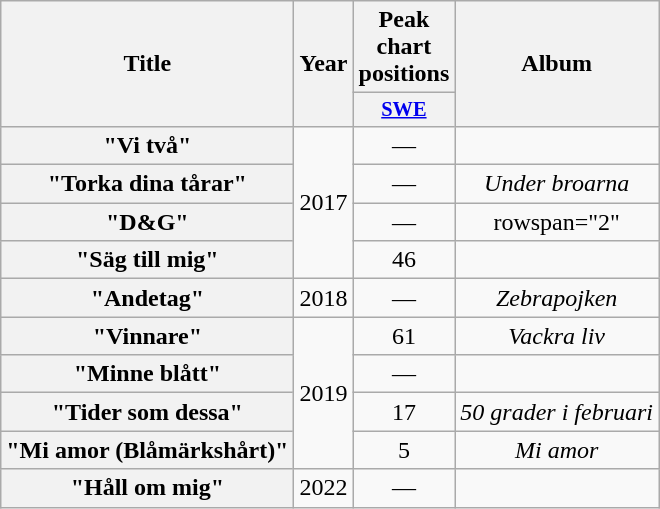<table class="wikitable plainrowheaders" style="text-align:center;">
<tr>
<th scope="col" rowspan="2">Title</th>
<th scope="col" rowspan="2">Year</th>
<th scope="col" colspan="1">Peak chart positions</th>
<th scope="col" rowspan="2">Album</th>
</tr>
<tr>
<th scope="col" style="width:3em;font-size:85%;"><a href='#'>SWE</a><br></th>
</tr>
<tr>
<th scope="row">"Vi två"<br></th>
<td rowspan="4">2017</td>
<td>—</td>
<td></td>
</tr>
<tr>
<th scope="row">"Torka dina tårar"<br></th>
<td>—</td>
<td><em>Under broarna</em></td>
</tr>
<tr>
<th scope="row">"D&G"<br></th>
<td>—</td>
<td>rowspan="2"</td>
</tr>
<tr>
<th scope="row">"Säg till mig"<br></th>
<td>46<br></td>
</tr>
<tr>
<th scope="row">"Andetag"<br></th>
<td>2018</td>
<td>—</td>
<td><em>Zebrapojken</em></td>
</tr>
<tr>
<th scope="row">"Vinnare"<br></th>
<td rowspan="4">2019</td>
<td>61<br></td>
<td><em>Vackra liv</em></td>
</tr>
<tr>
<th scope="row">"Minne blått"<br></th>
<td>—</td>
<td></td>
</tr>
<tr>
<th scope="row">"Tider som dessa"<br></th>
<td>17<br></td>
<td><em>50 grader i februari</em></td>
</tr>
<tr>
<th scope="row">"Mi amor (Blåmärkshårt)"<br></th>
<td>5<br></td>
<td><em>Mi amor</em></td>
</tr>
<tr>
<th scope="row">"Håll om mig"<br></th>
<td>2022</td>
<td>—</td>
<td></td>
</tr>
</table>
